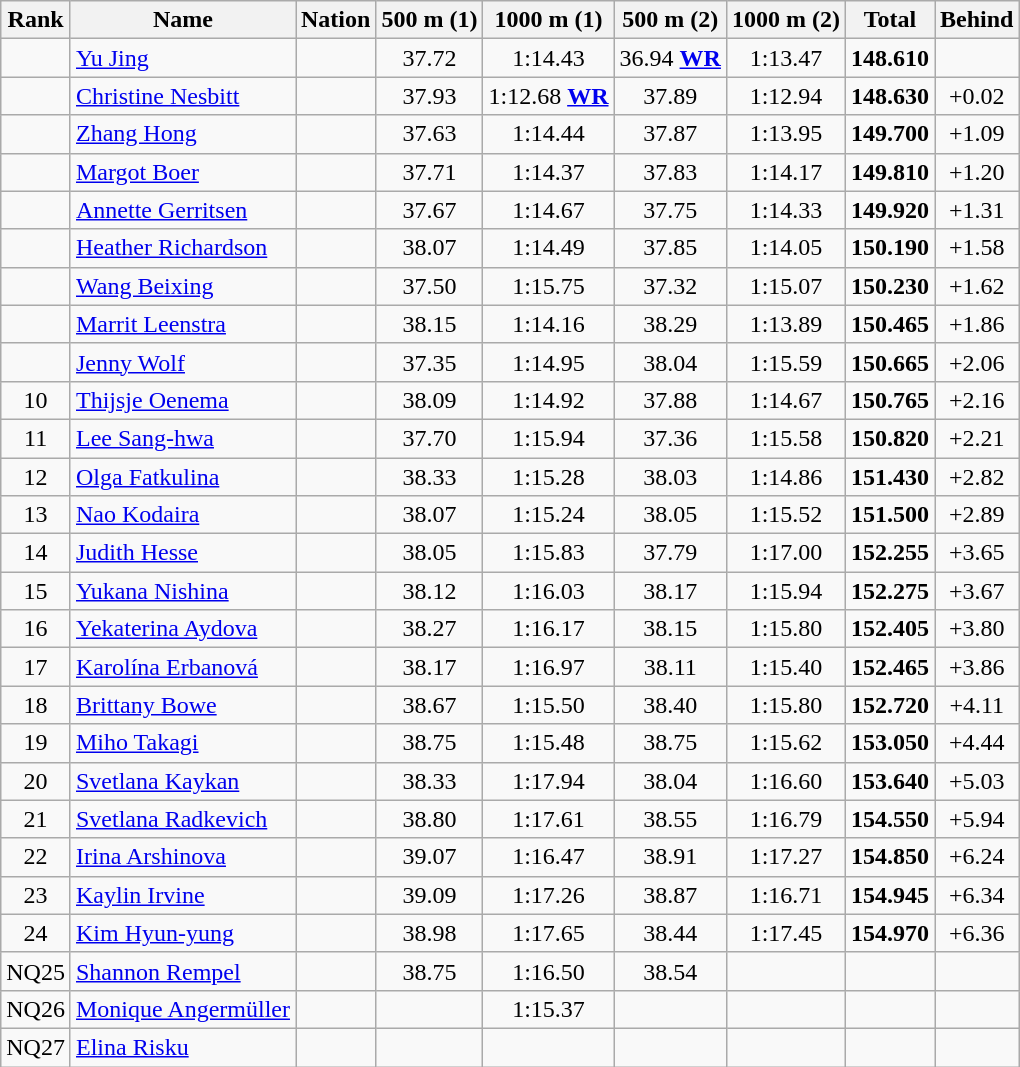<table class="wikitable sortable" style="text-align:center">
<tr>
<th>Rank</th>
<th>Name</th>
<th>Nation</th>
<th>500 m (1)</th>
<th>1000 m (1)</th>
<th>500 m (2)</th>
<th>1000 m (2)</th>
<th>Total</th>
<th>Behind</th>
</tr>
<tr>
<td></td>
<td align=left><a href='#'>Yu Jing</a></td>
<td align=left></td>
<td>37.72</td>
<td>1:14.43</td>
<td>36.94 <strong><a href='#'>WR</a></strong></td>
<td>1:13.47</td>
<td><strong>148.610</strong></td>
<td></td>
</tr>
<tr>
<td></td>
<td align=left><a href='#'>Christine Nesbitt</a></td>
<td align=left></td>
<td>37.93</td>
<td>1:12.68 <strong><a href='#'>WR</a></strong></td>
<td>37.89</td>
<td>1:12.94</td>
<td><strong>148.630</strong></td>
<td>+0.02</td>
</tr>
<tr>
<td></td>
<td align=left><a href='#'>Zhang Hong</a></td>
<td align=left></td>
<td>37.63</td>
<td>1:14.44</td>
<td>37.87</td>
<td>1:13.95</td>
<td><strong>149.700</strong></td>
<td>+1.09</td>
</tr>
<tr>
<td></td>
<td align=left><a href='#'>Margot Boer</a></td>
<td align=left></td>
<td>37.71</td>
<td>1:14.37</td>
<td>37.83</td>
<td>1:14.17</td>
<td><strong>149.810</strong></td>
<td>+1.20</td>
</tr>
<tr>
<td></td>
<td align=left><a href='#'>Annette Gerritsen</a></td>
<td align=left></td>
<td>37.67</td>
<td>1:14.67</td>
<td>37.75</td>
<td>1:14.33</td>
<td><strong>149.920</strong></td>
<td>+1.31</td>
</tr>
<tr>
<td></td>
<td align=left><a href='#'>Heather Richardson</a></td>
<td align=left></td>
<td>38.07</td>
<td>1:14.49</td>
<td>37.85</td>
<td>1:14.05</td>
<td><strong>150.190</strong></td>
<td>+1.58</td>
</tr>
<tr>
<td></td>
<td align=left><a href='#'>Wang Beixing</a></td>
<td align=left></td>
<td>37.50</td>
<td>1:15.75</td>
<td>37.32</td>
<td>1:15.07</td>
<td><strong>150.230</strong></td>
<td>+1.62</td>
</tr>
<tr>
<td></td>
<td align=left><a href='#'>Marrit Leenstra</a></td>
<td align=left></td>
<td>38.15</td>
<td>1:14.16</td>
<td>38.29</td>
<td>1:13.89</td>
<td><strong>150.465</strong></td>
<td>+1.86</td>
</tr>
<tr>
<td></td>
<td align=left><a href='#'>Jenny Wolf</a></td>
<td align=left></td>
<td>37.35</td>
<td>1:14.95</td>
<td>38.04</td>
<td>1:15.59</td>
<td><strong>150.665</strong></td>
<td>+2.06</td>
</tr>
<tr>
<td>10</td>
<td align=left><a href='#'>Thijsje Oenema</a></td>
<td align=left></td>
<td>38.09</td>
<td>1:14.92</td>
<td>37.88</td>
<td>1:14.67</td>
<td><strong>150.765</strong></td>
<td>+2.16</td>
</tr>
<tr>
<td>11</td>
<td align=left><a href='#'>Lee Sang-hwa</a></td>
<td align=left></td>
<td>37.70</td>
<td>1:15.94</td>
<td>37.36</td>
<td>1:15.58</td>
<td><strong>150.820</strong></td>
<td>+2.21</td>
</tr>
<tr>
<td>12</td>
<td align=left><a href='#'>Olga Fatkulina</a></td>
<td align=left></td>
<td>38.33</td>
<td>1:15.28</td>
<td>38.03</td>
<td>1:14.86</td>
<td><strong>151.430</strong></td>
<td>+2.82</td>
</tr>
<tr>
<td>13</td>
<td align=left><a href='#'>Nao Kodaira</a></td>
<td align=left></td>
<td>38.07</td>
<td>1:15.24</td>
<td>38.05</td>
<td>1:15.52</td>
<td><strong>151.500</strong></td>
<td>+2.89</td>
</tr>
<tr>
<td>14</td>
<td align=left><a href='#'>Judith Hesse</a></td>
<td align=left></td>
<td>38.05</td>
<td>1:15.83</td>
<td>37.79</td>
<td>1:17.00</td>
<td><strong>152.255</strong></td>
<td>+3.65</td>
</tr>
<tr>
<td>15</td>
<td align=left><a href='#'>Yukana Nishina</a></td>
<td align=left></td>
<td>38.12</td>
<td>1:16.03</td>
<td>38.17</td>
<td>1:15.94</td>
<td><strong>152.275</strong></td>
<td>+3.67</td>
</tr>
<tr>
<td>16</td>
<td align=left><a href='#'>Yekaterina Aydova</a></td>
<td align=left></td>
<td>38.27</td>
<td>1:16.17</td>
<td>38.15</td>
<td>1:15.80</td>
<td><strong>152.405</strong></td>
<td>+3.80</td>
</tr>
<tr>
<td>17</td>
<td align=left><a href='#'>Karolína Erbanová</a></td>
<td align=left></td>
<td>38.17</td>
<td>1:16.97</td>
<td>38.11</td>
<td>1:15.40</td>
<td><strong>152.465</strong></td>
<td>+3.86</td>
</tr>
<tr>
<td>18</td>
<td align=left><a href='#'>Brittany Bowe</a></td>
<td align=left></td>
<td>38.67</td>
<td>1:15.50</td>
<td>38.40</td>
<td>1:15.80</td>
<td><strong>152.720</strong></td>
<td>+4.11</td>
</tr>
<tr>
<td>19</td>
<td align=left><a href='#'>Miho Takagi</a></td>
<td align=left></td>
<td>38.75</td>
<td>1:15.48</td>
<td>38.75</td>
<td>1:15.62</td>
<td><strong>153.050</strong></td>
<td>+4.44</td>
</tr>
<tr>
<td>20</td>
<td align=left><a href='#'>Svetlana Kaykan</a></td>
<td align=left></td>
<td>38.33</td>
<td>1:17.94</td>
<td>38.04</td>
<td>1:16.60</td>
<td><strong>153.640</strong></td>
<td>+5.03</td>
</tr>
<tr>
<td>21</td>
<td align=left><a href='#'>Svetlana Radkevich</a></td>
<td align=left></td>
<td>38.80</td>
<td>1:17.61</td>
<td>38.55</td>
<td>1:16.79</td>
<td><strong>154.550</strong></td>
<td>+5.94</td>
</tr>
<tr>
<td>22</td>
<td align=left><a href='#'>Irina Arshinova</a></td>
<td align=left></td>
<td>39.07</td>
<td>1:16.47</td>
<td>38.91</td>
<td>1:17.27</td>
<td><strong>154.850</strong></td>
<td>+6.24</td>
</tr>
<tr>
<td>23</td>
<td align=left><a href='#'>Kaylin Irvine</a></td>
<td align=left></td>
<td>39.09</td>
<td>1:17.26</td>
<td>38.87</td>
<td>1:16.71</td>
<td><strong>154.945</strong></td>
<td>+6.34</td>
</tr>
<tr>
<td>24</td>
<td align=left><a href='#'>Kim Hyun-yung</a></td>
<td align=left></td>
<td>38.98</td>
<td>1:17.65</td>
<td>38.44</td>
<td>1:17.45</td>
<td><strong>154.970</strong></td>
<td>+6.36</td>
</tr>
<tr>
<td>NQ25</td>
<td align=left><a href='#'>Shannon Rempel</a></td>
<td align=left></td>
<td>38.75</td>
<td>1:16.50</td>
<td>38.54</td>
<td></td>
<td></td>
<td></td>
</tr>
<tr>
<td>NQ26</td>
<td align=left><a href='#'>Monique Angermüller</a></td>
<td align=left></td>
<td></td>
<td>1:15.37</td>
<td></td>
<td></td>
<td></td>
<td></td>
</tr>
<tr>
<td>NQ27</td>
<td align=left><a href='#'>Elina Risku</a></td>
<td align=left></td>
<td></td>
<td></td>
<td></td>
<td></td>
<td></td>
<td></td>
</tr>
</table>
